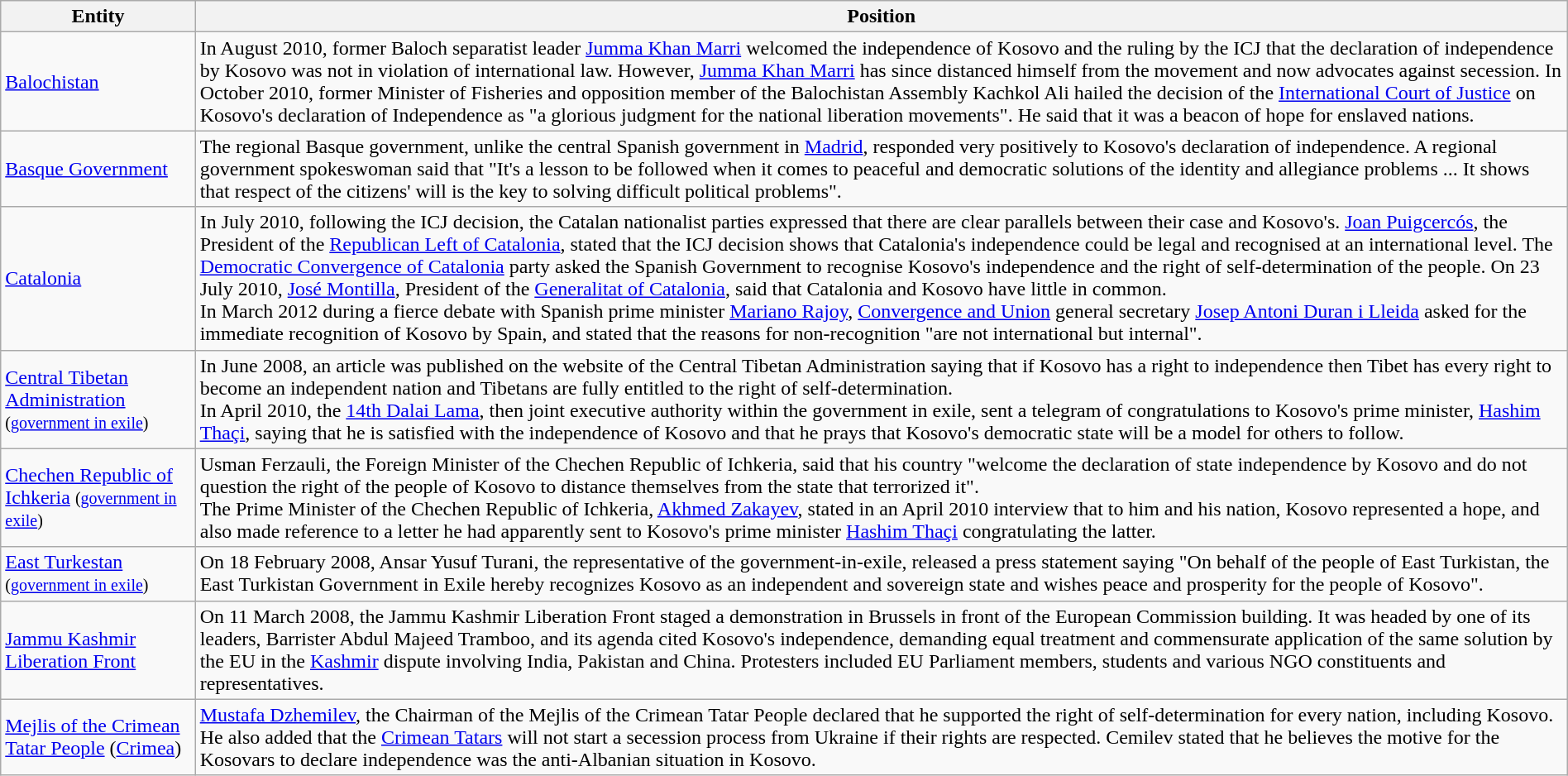<table class="wikitable" style="margin:auto; width:100%;">
<tr>
<th>Entity</th>
<th>Position</th>
</tr>
<tr>
<td><a href='#'>Balochistan</a></td>
<td>In August 2010, former Baloch separatist leader <a href='#'>Jumma Khan Marri</a> welcomed the independence of Kosovo and the ruling by the ICJ that the declaration of independence by Kosovo was not in violation of international law. However, <a href='#'>Jumma Khan Marri</a> has since distanced himself from the movement and now advocates against secession. In October 2010, former Minister of Fisheries and opposition member of the Balochistan Assembly Kachkol Ali hailed the decision of the <a href='#'>International Court of Justice</a> on Kosovo's declaration of Independence as "a glorious judgment for the national liberation movements". He said that it was a beacon of hope for enslaved nations.</td>
</tr>
<tr>
<td> <a href='#'>Basque Government</a></td>
<td>The regional Basque government, unlike the central Spanish government in <a href='#'>Madrid</a>, responded very positively to Kosovo's declaration of independence. A regional government spokeswoman said that "It's a lesson to be followed when it comes to peaceful and democratic solutions of the identity and allegiance problems ... It shows that respect of the citizens' will is the key to solving difficult political problems".</td>
</tr>
<tr>
<td> <a href='#'>Catalonia</a></td>
<td>In July 2010, following the ICJ decision, the Catalan nationalist parties expressed that there are clear parallels between their case and Kosovo's. <a href='#'>Joan Puigcercós</a>, the President of the <a href='#'>Republican Left of Catalonia</a>, stated that the ICJ decision shows that Catalonia's independence could be legal and recognised at an international level. The <a href='#'>Democratic Convergence of Catalonia</a> party asked the Spanish Government to recognise Kosovo's independence and the right of self-determination of the people. On 23 July 2010, <a href='#'>José Montilla</a>, President of the <a href='#'>Generalitat of Catalonia</a>, said that Catalonia and Kosovo have little in common.<br>In March 2012 during a fierce debate with Spanish prime minister <a href='#'>Mariano Rajoy</a>, <a href='#'>Convergence and Union</a> general secretary <a href='#'>Josep Antoni Duran i Lleida</a> asked for the immediate recognition of Kosovo by Spain, and stated that the reasons for non-recognition "are not international but internal".</td>
</tr>
<tr>
<td> <a href='#'>Central Tibetan Administration</a> <small>(<a href='#'>government in exile</a>)</small></td>
<td>In June 2008, an article was published on the website of the Central Tibetan Administration saying that if Kosovo has a right to independence then Tibet has every right to become an independent nation and Tibetans are fully entitled to the right of self-determination.<br>In April 2010, the <a href='#'>14th Dalai Lama</a>, then joint executive authority within the government in exile, sent a telegram of congratulations to Kosovo's prime minister, <a href='#'>Hashim Thaçi</a>, saying that he is satisfied with the independence of Kosovo and that he prays that Kosovo's democratic state will be a model for others to follow.</td>
</tr>
<tr>
<td> <a href='#'>Chechen Republic of Ichkeria</a> <small>(<a href='#'>government in exile</a>)</small></td>
<td>Usman Ferzauli, the Foreign Minister of the Chechen Republic of Ichkeria, said that his country "welcome the declaration of state independence by Kosovo and do not question the right of the people of Kosovo to distance themselves from the state that terrorized it".<br>The Prime Minister of the Chechen Republic of Ichkeria, <a href='#'>Akhmed Zakayev</a>, stated in an April 2010 interview that to him and his nation, Kosovo represented a hope, and also made reference to a letter he had apparently sent to Kosovo's prime minister <a href='#'>Hashim Thaçi</a> congratulating the latter.</td>
</tr>
<tr>
<td> <a href='#'>East Turkestan</a> <small>(<a href='#'>government in exile</a>)</small></td>
<td>On 18 February 2008, Ansar Yusuf Turani, the representative of the government-in-exile, released a press statement saying "On behalf of the people of East Turkistan, the East Turkistan Government in Exile hereby recognizes Kosovo as an independent and sovereign state and wishes peace and prosperity for the people of Kosovo".</td>
</tr>
<tr>
<td> <a href='#'>Jammu Kashmir Liberation Front</a></td>
<td>On 11 March 2008, the Jammu Kashmir Liberation Front staged a demonstration in Brussels in front of the European Commission building. It was headed by one of its leaders, Barrister Abdul Majeed Tramboo, and its agenda cited Kosovo's independence, demanding equal treatment and commensurate application of the same solution by the EU in the <a href='#'>Kashmir</a> dispute involving India, Pakistan and China. Protesters included EU Parliament members, students and various NGO constituents and representatives.</td>
</tr>
<tr>
<td> <a href='#'>Mejlis of the Crimean Tatar People</a> (<a href='#'>Crimea</a>)</td>
<td><a href='#'>Mustafa Dzhemilev</a>, the Chairman of the Mejlis of the Crimean Tatar People declared that he supported the right of self-determination for every nation, including Kosovo. He also added that the <a href='#'>Crimean Tatars</a> will not start a secession process from Ukraine if their rights are respected. Cemilev stated that he believes the motive for the Kosovars to declare independence was the anti-Albanian situation in Kosovo.</td>
</tr>
</table>
